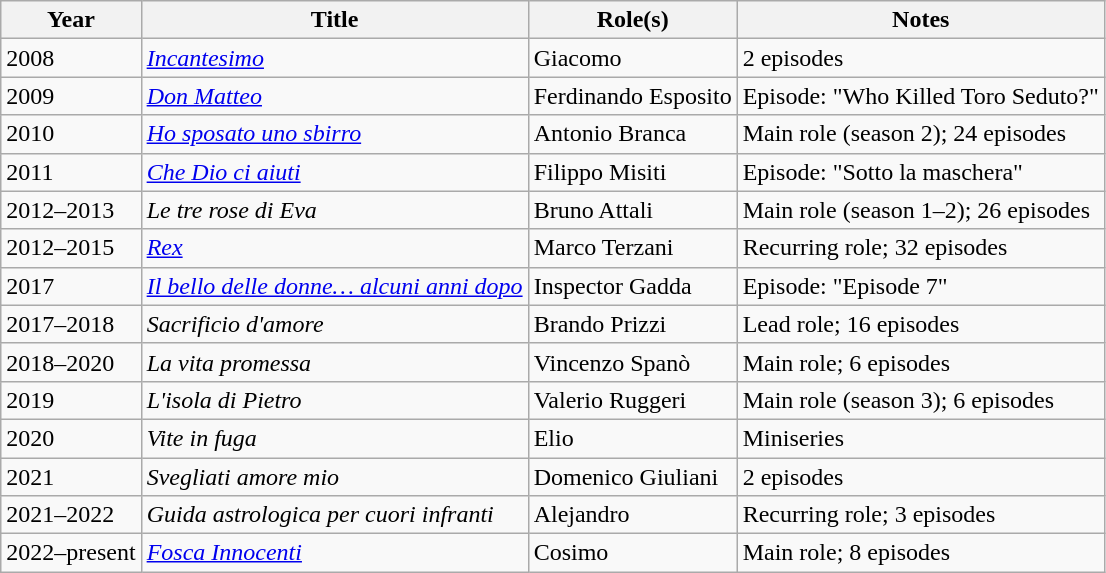<table class="wikitable plainrowheaders sortable">
<tr>
<th scope="col">Year</th>
<th scope="col">Title</th>
<th scope="col">Role(s)</th>
<th scope="col" class="unsortable">Notes</th>
</tr>
<tr>
<td>2008</td>
<td><em><a href='#'>Incantesimo</a></em></td>
<td>Giacomo</td>
<td>2 episodes</td>
</tr>
<tr>
<td>2009</td>
<td><em><a href='#'>Don Matteo</a></em></td>
<td>Ferdinando Esposito</td>
<td>Episode: "Who Killed Toro Seduto?"</td>
</tr>
<tr>
<td>2010</td>
<td><em><a href='#'>Ho sposato uno sbirro</a></em></td>
<td>Antonio Branca</td>
<td>Main role (season 2); 24 episodes</td>
</tr>
<tr>
<td>2011</td>
<td><em><a href='#'>Che Dio ci aiuti</a></em></td>
<td>Filippo Misiti</td>
<td>Episode: "Sotto la maschera"</td>
</tr>
<tr>
<td>2012–2013</td>
<td><em>Le tre rose di Eva</em></td>
<td>Bruno Attali</td>
<td>Main role (season 1–2); 26 episodes</td>
</tr>
<tr>
<td>2012–2015</td>
<td><em><a href='#'>Rex</a></em></td>
<td>Marco Terzani</td>
<td>Recurring role; 32 episodes</td>
</tr>
<tr>
<td>2017</td>
<td><em><a href='#'>Il bello delle donne… alcuni anni dopo</a></em></td>
<td>Inspector Gadda</td>
<td>Episode: "Episode 7"</td>
</tr>
<tr>
<td>2017–2018</td>
<td><em>Sacrificio d'amore</em></td>
<td>Brando Prizzi</td>
<td>Lead role; 16 episodes</td>
</tr>
<tr>
<td>2018–2020</td>
<td><em>La vita promessa</em></td>
<td>Vincenzo Spanò</td>
<td>Main role; 6 episodes</td>
</tr>
<tr>
<td>2019</td>
<td><em>L'isola di Pietro</em></td>
<td>Valerio Ruggeri</td>
<td>Main role (season 3); 6 episodes</td>
</tr>
<tr>
<td>2020</td>
<td><em>Vite in fuga</em></td>
<td>Elio</td>
<td>Miniseries</td>
</tr>
<tr>
<td>2021</td>
<td><em>Svegliati amore mio</em></td>
<td>Domenico Giuliani</td>
<td>2 episodes</td>
</tr>
<tr>
<td>2021–2022</td>
<td><em>Guida astrologica per cuori infranti</em></td>
<td>Alejandro</td>
<td>Recurring role; 3 episodes</td>
</tr>
<tr>
<td>2022–present</td>
<td><em><a href='#'>Fosca Innocenti</a></em></td>
<td>Cosimo</td>
<td>Main role; 8 episodes</td>
</tr>
</table>
